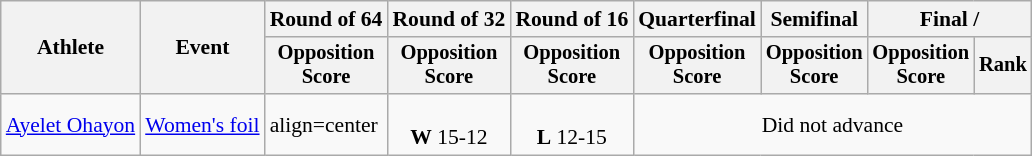<table class="wikitable" style="font-size:90%">
<tr>
<th rowspan="2">Athlete</th>
<th rowspan="2">Event</th>
<th>Round of 64</th>
<th>Round of 32</th>
<th>Round of 16</th>
<th>Quarterfinal</th>
<th>Semifinal</th>
<th colspan=2>Final / </th>
</tr>
<tr style="font-size:95%">
<th>Opposition <br> Score</th>
<th>Opposition <br> Score</th>
<th>Opposition <br> Score</th>
<th>Opposition <br> Score</th>
<th>Opposition <br> Score</th>
<th>Opposition <br> Score</th>
<th>Rank</th>
</tr>
<tr>
<td align=left><a href='#'>Ayelet Ohayon</a></td>
<td align=left><a href='#'>Women's foil</a></td>
<td>align=center </td>
<td align=center><br><strong>W</strong> 15-12</td>
<td align=center><br><strong>L</strong> 12-15</td>
<td align=center colspan=4>Did not advance</td>
</tr>
</table>
